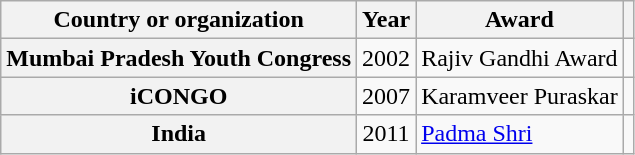<table class="wikitable plainrowheaders sortable" style="margin-right: 0;">
<tr>
<th scope="col">Country or organization</th>
<th scope="col">Year</th>
<th scope="col">Award</th>
<th scope="col" class="unsortable"></th>
</tr>
<tr>
<th scope="row">Mumbai Pradesh Youth Congress</th>
<td style="text-align:center;">2002</td>
<td>Rajiv Gandhi Award</td>
<td style="text-align:center;"></td>
</tr>
<tr>
<th scope="row">iCONGO</th>
<td style="text-align:center;">2007</td>
<td>Karamveer Puraskar</td>
<td style="text-align:center;"></td>
</tr>
<tr>
<th scope="row">India</th>
<td style="text-align:center;">2011</td>
<td><a href='#'>Padma Shri</a></td>
<td style="text-align:center;"></td>
</tr>
</table>
